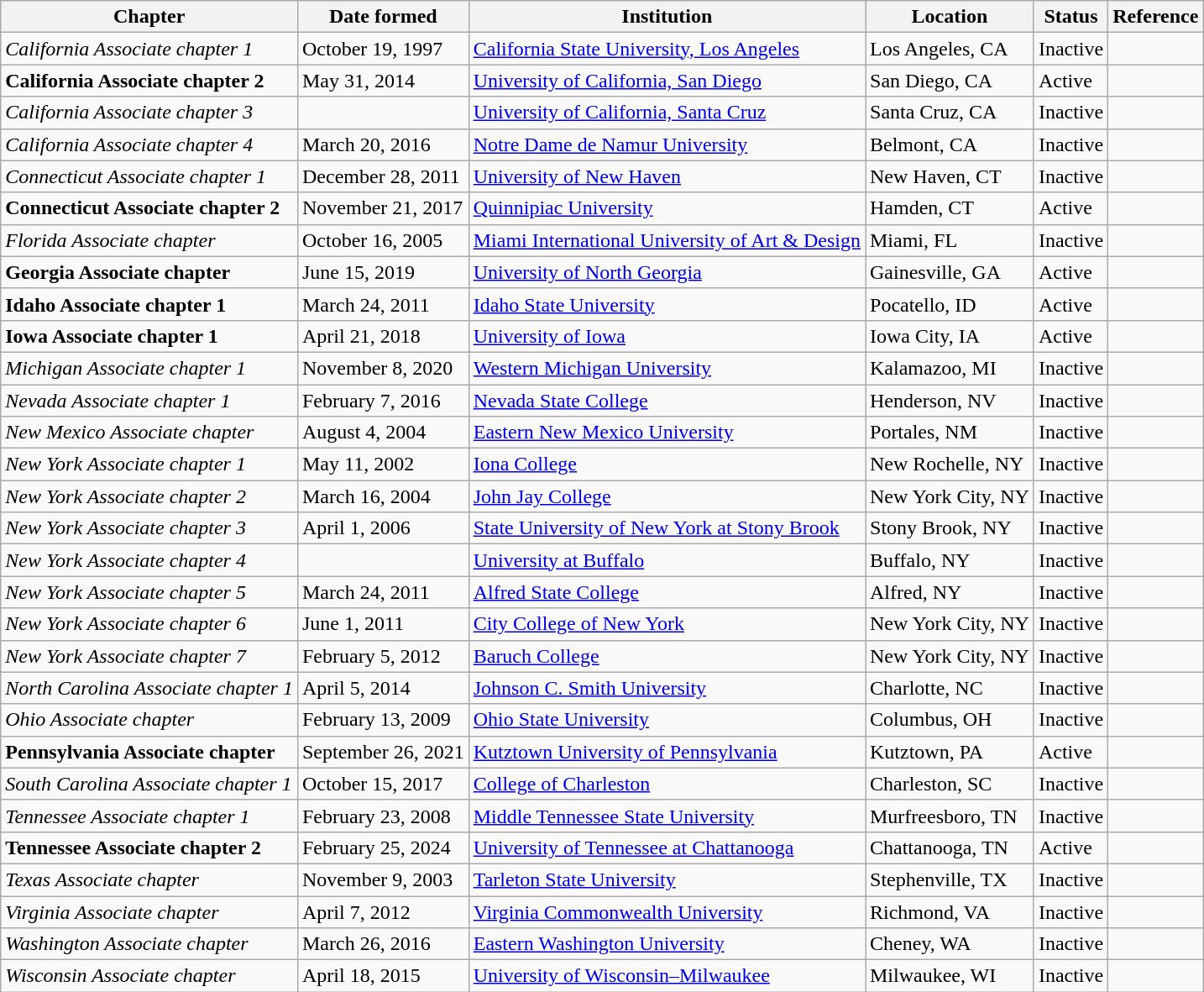<table class="wikitable sortable">
<tr>
<th>Chapter</th>
<th>Date formed</th>
<th>Institution</th>
<th>Location</th>
<th>Status</th>
<th>Reference</th>
</tr>
<tr>
<td><em>California Associate chapter 1</em></td>
<td>October 19, 1997</td>
<td><a href='#'>California State University, Los Angeles</a></td>
<td>Los Angeles, CA</td>
<td>Inactive</td>
<td></td>
</tr>
<tr>
<td><strong>California Associate chapter 2</strong></td>
<td>May 31, 2014</td>
<td><a href='#'>University of California, San Diego</a></td>
<td>San Diego, CA</td>
<td><span>Active</span></td>
<td></td>
</tr>
<tr>
<td><em>California Associate chapter 3</em></td>
<td></td>
<td><a href='#'>University of California, Santa Cruz</a></td>
<td>Santa Cruz, CA</td>
<td>Inactive</td>
<td></td>
</tr>
<tr>
<td><em>California Associate chapter 4</em></td>
<td>March 20, 2016</td>
<td><a href='#'>Notre Dame de Namur University</a></td>
<td>Belmont, CA</td>
<td><span>Inactive</span></td>
<td></td>
</tr>
<tr>
<td><em>Connecticut Associate chapter 1</em></td>
<td>December 28, 2011</td>
<td><a href='#'>University of New Haven</a></td>
<td>New Haven, CT</td>
<td>Inactive</td>
<td></td>
</tr>
<tr>
<td><strong>Connecticut Associate chapter 2</strong></td>
<td>November 21, 2017</td>
<td><a href='#'>Quinnipiac University</a></td>
<td>Hamden, CT</td>
<td><span>Active</span></td>
<td></td>
</tr>
<tr>
<td><em>Florida Associate chapter</em></td>
<td>October 16, 2005</td>
<td><a href='#'>Miami International University of Art & Design</a></td>
<td>Miami, FL</td>
<td>Inactive</td>
<td></td>
</tr>
<tr>
<td><strong>Georgia Associate chapter</strong></td>
<td>June 15, 2019</td>
<td><a href='#'>University of North Georgia</a></td>
<td>Gainesville, GA</td>
<td><span>Active</span></td>
<td></td>
</tr>
<tr>
<td><strong>Idaho Associate chapter 1</strong></td>
<td>March 24, 2011</td>
<td><a href='#'>Idaho State University</a></td>
<td>Pocatello, ID</td>
<td><span>Active</span></td>
<td></td>
</tr>
<tr>
<td><strong>Iowa Associate chapter 1</strong></td>
<td>April 21, 2018</td>
<td><a href='#'>University of Iowa</a></td>
<td>Iowa City, IA</td>
<td><span>Active</span></td>
<td></td>
</tr>
<tr>
<td><em>Michigan Associate chapter 1</em></td>
<td>November 8, 2020</td>
<td><a href='#'>Western Michigan University</a></td>
<td>Kalamazoo, MI</td>
<td><span>Inactive</span></td>
<td></td>
</tr>
<tr>
<td><em>Nevada Associate chapter 1</em></td>
<td>February 7, 2016</td>
<td><a href='#'>Nevada State College</a></td>
<td>Henderson, NV</td>
<td>Inactive</td>
<td></td>
</tr>
<tr>
<td><em>New Mexico Associate chapter</em></td>
<td>August 4, 2004</td>
<td><a href='#'>Eastern New Mexico University</a></td>
<td>Portales, NM</td>
<td>Inactive</td>
<td></td>
</tr>
<tr>
<td><em>New York Associate chapter 1</em></td>
<td>May 11, 2002</td>
<td><a href='#'>Iona College</a></td>
<td>New Rochelle, NY</td>
<td>Inactive</td>
<td></td>
</tr>
<tr>
<td><em>New York Associate chapter 2</em></td>
<td>March 16, 2004</td>
<td><a href='#'>John Jay College</a></td>
<td>New York City, NY</td>
<td>Inactive</td>
<td></td>
</tr>
<tr>
<td><em>New York Associate chapter 3</em></td>
<td>April 1, 2006</td>
<td><a href='#'>State University of New York at Stony Brook</a></td>
<td>Stony Brook, NY</td>
<td>Inactive</td>
<td></td>
</tr>
<tr>
<td><em>New York Associate chapter 4</em></td>
<td></td>
<td><a href='#'>University at Buffalo</a></td>
<td>Buffalo, NY</td>
<td>Inactive</td>
<td></td>
</tr>
<tr>
<td><em>New York Associate chapter 5</em></td>
<td>March 24, 2011</td>
<td><a href='#'>Alfred State College</a></td>
<td>Alfred, NY</td>
<td>Inactive</td>
<td></td>
</tr>
<tr>
<td><em>New York Associate chapter 6</em></td>
<td>June 1, 2011</td>
<td><a href='#'>City College of New York</a></td>
<td>New York City, NY</td>
<td>Inactive</td>
<td></td>
</tr>
<tr>
<td><em>New York Associate chapter 7</em></td>
<td>February 5, 2012</td>
<td><a href='#'>Baruch College</a></td>
<td>New York City, NY</td>
<td>Inactive</td>
<td></td>
</tr>
<tr>
<td><em>North Carolina Associate chapter 1</em></td>
<td>April 5, 2014</td>
<td><a href='#'>Johnson C. Smith University</a></td>
<td>Charlotte, NC</td>
<td><span>Inactive</span></td>
<td></td>
</tr>
<tr>
<td><em>Ohio Associate chapter</em></td>
<td>February 13, 2009</td>
<td><a href='#'>Ohio State University</a></td>
<td>Columbus, OH</td>
<td>Inactive</td>
<td></td>
</tr>
<tr>
<td><strong>Pennsylvania Associate chapter</strong></td>
<td>September 26, 2021</td>
<td><a href='#'>Kutztown University of Pennsylvania</a></td>
<td>Kutztown, PA</td>
<td><span>Active</span></td>
<td></td>
</tr>
<tr>
<td><em>South Carolina Associate chapter 1</em></td>
<td>October 15, 2017</td>
<td><a href='#'>College of Charleston</a></td>
<td>Charleston, SC</td>
<td><span>Inactive</span></td>
<td></td>
</tr>
<tr>
<td><em>Tennessee Associate chapter 1</em></td>
<td>February 23, 2008</td>
<td><a href='#'>Middle Tennessee State University</a></td>
<td>Murfreesboro, TN</td>
<td>Inactive</td>
<td></td>
</tr>
<tr>
<td><strong>Tennessee Associate chapter 2</strong></td>
<td>February 25, 2024</td>
<td><a href='#'>University of Tennessee at Chattanooga</a></td>
<td>Chattanooga, TN</td>
<td><span>Active</span></td>
<td></td>
</tr>
<tr>
<td><em>Texas Associate chapter</em></td>
<td>November 9, 2003</td>
<td><a href='#'>Tarleton State University</a></td>
<td>Stephenville, TX</td>
<td>Inactive</td>
<td></td>
</tr>
<tr>
<td><em>Virginia Associate chapter</em></td>
<td>April 7, 2012</td>
<td><a href='#'>Virginia Commonwealth University</a></td>
<td>Richmond, VA</td>
<td>Inactive</td>
<td></td>
</tr>
<tr>
<td><em>Washington Associate chapter</em></td>
<td>March 26, 2016</td>
<td><a href='#'>Eastern Washington University</a></td>
<td>Cheney, WA</td>
<td><span>Inactive</span></td>
<td></td>
</tr>
<tr>
<td><em>Wisconsin Associate chapter</em></td>
<td>April 18, 2015</td>
<td><a href='#'>University of Wisconsin–Milwaukee</a></td>
<td>Milwaukee, WI</td>
<td>Inactive</td>
<td></td>
</tr>
</table>
